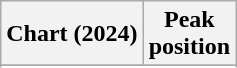<table class="wikitable sortable plainrowheaders" style="text-align:center">
<tr>
<th scope="col">Chart (2024)</th>
<th scope="col">Peak<br>position</th>
</tr>
<tr>
</tr>
<tr>
</tr>
</table>
